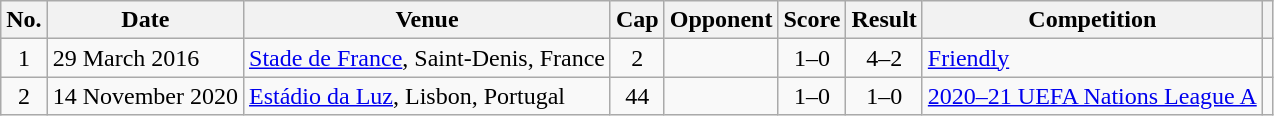<table class="wikitable sortable">
<tr>
<th scope="col">No.</th>
<th scope="col">Date</th>
<th scope="col">Venue</th>
<th scope="col">Cap</th>
<th scope="col">Opponent</th>
<th scope="col">Score</th>
<th scope="col">Result</th>
<th scope="col">Competition</th>
<th scope="col" class="unsortable"></th>
</tr>
<tr>
<td style="text-align: center;">1</td>
<td>29 March 2016</td>
<td><a href='#'>Stade de France</a>, Saint-Denis, France</td>
<td style="text-align: center;">2</td>
<td></td>
<td style="text-align: center;">1–0</td>
<td style="text-align: center;">4–2</td>
<td><a href='#'>Friendly</a></td>
<td style="text-align: center;"></td>
</tr>
<tr>
<td style="text-align: center;">2</td>
<td>14 November 2020</td>
<td><a href='#'>Estádio da Luz</a>, Lisbon, Portugal</td>
<td style="text-align: center;">44</td>
<td></td>
<td style="text-align: center;">1–0</td>
<td style="text-align: center;">1–0</td>
<td><a href='#'>2020–21 UEFA Nations League A</a></td>
<td style="text-align: center;"></td>
</tr>
</table>
